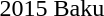<table>
<tr>
<td>2015 Baku<br></td>
<td></td>
<td></td>
<td></td>
<td></td>
</tr>
</table>
